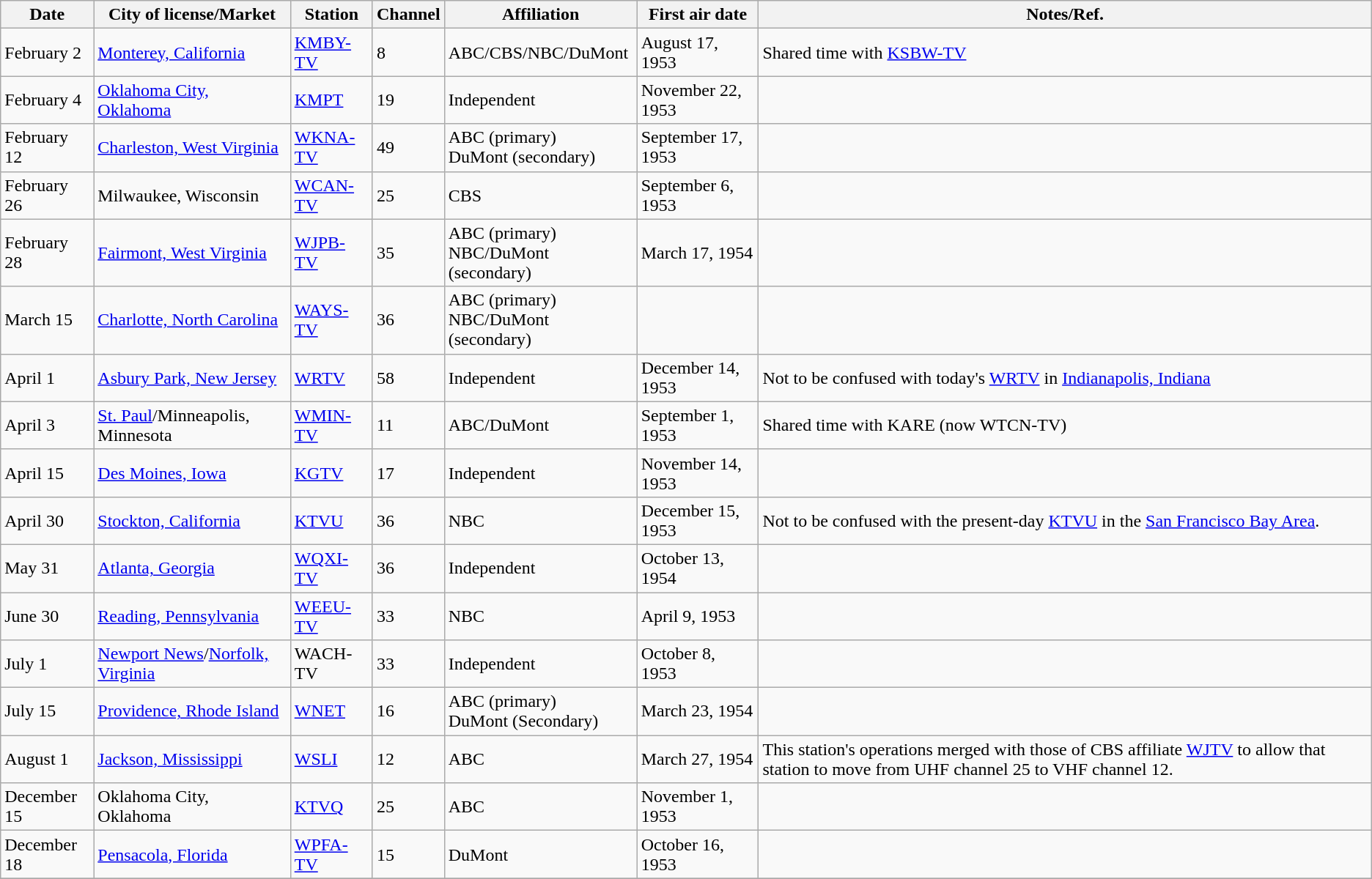<table class="wikitable unsortable">
<tr>
<th>Date</th>
<th>City of license/Market</th>
<th>Station</th>
<th>Channel</th>
<th>Affiliation</th>
<th>First air date</th>
<th>Notes/Ref.</th>
</tr>
<tr>
<td>February 2</td>
<td><a href='#'>Monterey, California</a></td>
<td><a href='#'>KMBY-TV</a></td>
<td>8</td>
<td>ABC/CBS/NBC/DuMont</td>
<td>August 17, 1953</td>
<td>Shared time with <a href='#'>KSBW-TV</a></td>
</tr>
<tr>
<td>February 4</td>
<td><a href='#'>Oklahoma City, Oklahoma</a></td>
<td><a href='#'>KMPT</a></td>
<td>19</td>
<td>Independent</td>
<td>November 22, 1953</td>
<td></td>
</tr>
<tr>
<td>February 12</td>
<td><a href='#'>Charleston, West Virginia</a></td>
<td><a href='#'>WKNA-TV</a></td>
<td>49</td>
<td>ABC (primary) <br> DuMont (secondary)</td>
<td>September 17, 1953</td>
<td></td>
</tr>
<tr>
<td>February 26</td>
<td>Milwaukee, Wisconsin</td>
<td><a href='#'>WCAN-TV</a></td>
<td>25</td>
<td>CBS</td>
<td>September 6, 1953</td>
<td></td>
</tr>
<tr>
<td>February 28</td>
<td><a href='#'>Fairmont, West Virginia</a></td>
<td><a href='#'>WJPB-TV</a></td>
<td>35</td>
<td>ABC (primary) <br> NBC/DuMont (secondary)</td>
<td>March 17, 1954</td>
<td></td>
</tr>
<tr>
<td>March 15</td>
<td><a href='#'>Charlotte, North Carolina</a></td>
<td><a href='#'>WAYS-TV</a></td>
<td>36</td>
<td>ABC (primary) <br> NBC/DuMont (secondary)</td>
<td></td>
</tr>
<tr>
<td>April 1</td>
<td><a href='#'>Asbury Park, New Jersey</a></td>
<td><a href='#'>WRTV</a></td>
<td>58</td>
<td>Independent</td>
<td>December 14, 1953</td>
<td>Not to be confused with today's <a href='#'>WRTV</a> in <a href='#'>Indianapolis, Indiana</a></td>
</tr>
<tr>
<td>April 3</td>
<td><a href='#'>St. Paul</a>/Minneapolis, Minnesota</td>
<td><a href='#'>WMIN-TV</a></td>
<td>11</td>
<td>ABC/DuMont</td>
<td>September 1, 1953</td>
<td>Shared time with KARE (now WTCN-TV)</td>
</tr>
<tr>
<td>April 15</td>
<td><a href='#'>Des Moines, Iowa</a></td>
<td><a href='#'>KGTV</a></td>
<td>17</td>
<td>Independent</td>
<td>November 14, 1953</td>
<td></td>
</tr>
<tr>
<td>April 30</td>
<td><a href='#'>Stockton, California</a></td>
<td><a href='#'>KTVU</a></td>
<td>36</td>
<td>NBC</td>
<td>December 15, 1953</td>
<td>Not to be confused with the present-day <a href='#'>KTVU</a> in the <a href='#'>San Francisco Bay Area</a>.</td>
</tr>
<tr>
<td>May 31</td>
<td><a href='#'>Atlanta, Georgia</a></td>
<td><a href='#'>WQXI-TV</a></td>
<td>36</td>
<td>Independent</td>
<td>October 13, 1954</td>
<td></td>
</tr>
<tr>
<td>June 30</td>
<td><a href='#'>Reading, Pennsylvania</a></td>
<td><a href='#'>WEEU-TV</a></td>
<td>33</td>
<td>NBC</td>
<td>April 9, 1953</td>
<td></td>
</tr>
<tr>
<td>July 1</td>
<td><a href='#'>Newport News</a>/<a href='#'>Norfolk, Virginia</a></td>
<td>WACH-TV</td>
<td>33</td>
<td>Independent</td>
<td>October 8, 1953</td>
<td></td>
</tr>
<tr>
<td>July 15</td>
<td><a href='#'>Providence, Rhode Island</a></td>
<td><a href='#'>WNET</a></td>
<td>16</td>
<td>ABC (primary) <br> DuMont (Secondary)</td>
<td>March 23, 1954</td>
<td></td>
</tr>
<tr>
<td>August 1</td>
<td><a href='#'>Jackson, Mississippi</a></td>
<td><a href='#'>WSLI</a></td>
<td>12</td>
<td>ABC</td>
<td>March 27, 1954</td>
<td>This station's operations merged with those of CBS affiliate <a href='#'>WJTV</a> to allow that station to move from UHF channel 25 to VHF channel 12.</td>
</tr>
<tr>
<td>December 15</td>
<td>Oklahoma City, Oklahoma</td>
<td><a href='#'>KTVQ</a></td>
<td>25</td>
<td>ABC</td>
<td>November 1, 1953</td>
<td></td>
</tr>
<tr>
<td>December 18</td>
<td><a href='#'>Pensacola, Florida</a></td>
<td><a href='#'>WPFA-TV</a></td>
<td>15</td>
<td>DuMont</td>
<td>October 16, 1953</td>
<td></td>
</tr>
<tr>
</tr>
</table>
